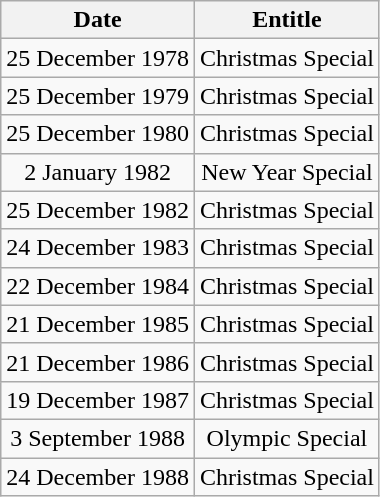<table class="wikitable" style="text-align:center;">
<tr>
<th>Date</th>
<th>Entitle</th>
</tr>
<tr>
<td>25 December 1978</td>
<td>Christmas Special</td>
</tr>
<tr>
<td>25 December 1979</td>
<td>Christmas Special</td>
</tr>
<tr>
<td>25 December 1980</td>
<td>Christmas Special</td>
</tr>
<tr>
<td>2 January 1982</td>
<td>New Year Special</td>
</tr>
<tr>
<td>25 December 1982</td>
<td>Christmas Special</td>
</tr>
<tr>
<td>24 December 1983</td>
<td>Christmas Special</td>
</tr>
<tr>
<td>22 December 1984</td>
<td>Christmas Special</td>
</tr>
<tr>
<td>21 December 1985</td>
<td>Christmas Special</td>
</tr>
<tr>
<td>21 December 1986</td>
<td>Christmas Special</td>
</tr>
<tr>
<td>19 December 1987</td>
<td>Christmas Special</td>
</tr>
<tr>
<td>3 September 1988</td>
<td>Olympic Special</td>
</tr>
<tr>
<td>24 December 1988</td>
<td>Christmas Special</td>
</tr>
</table>
